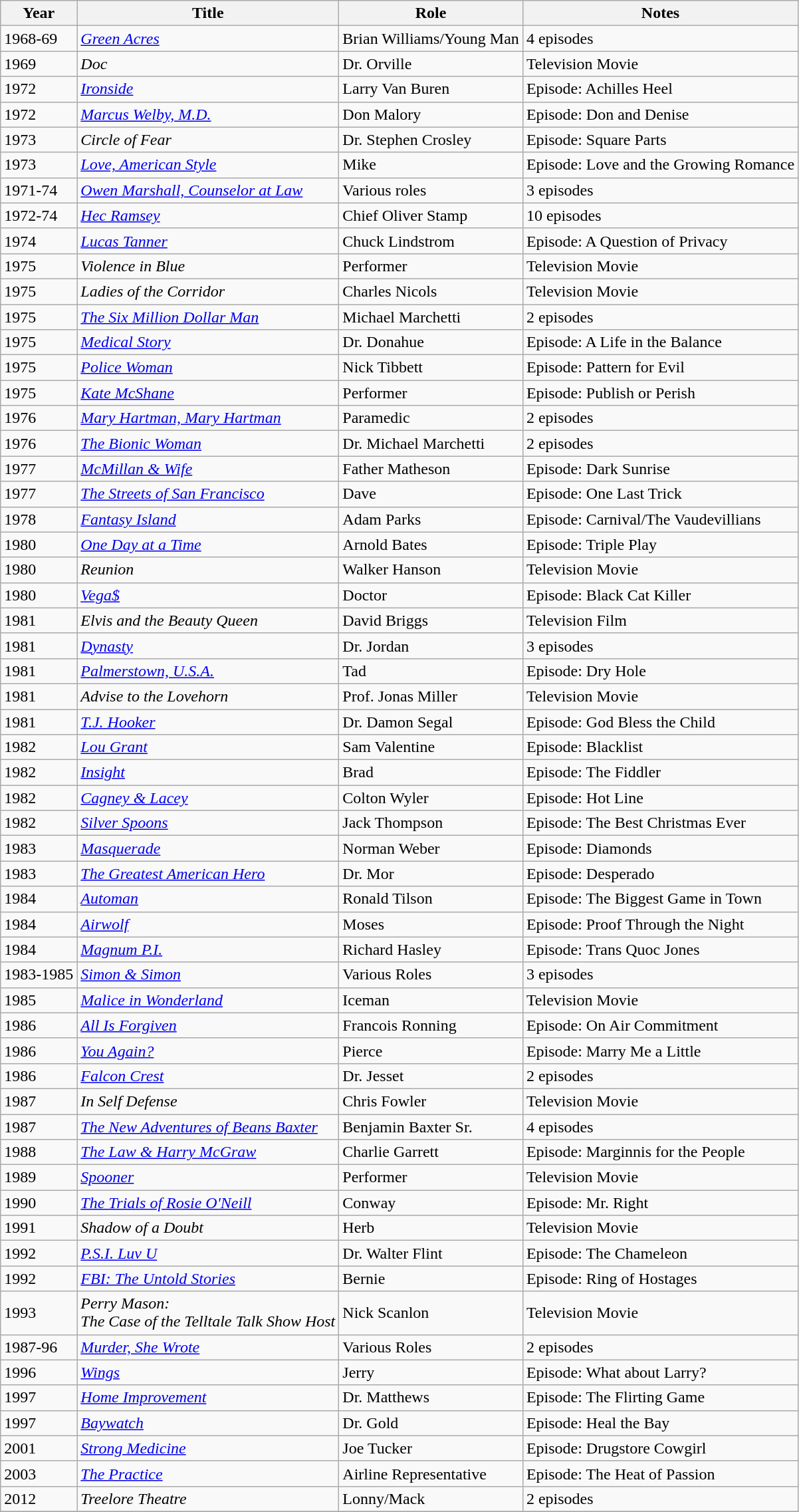<table class="wikitable sortable">
<tr>
<th>Year</th>
<th>Title</th>
<th>Role</th>
<th>Notes</th>
</tr>
<tr>
<td>1968-69</td>
<td><em><a href='#'>Green Acres</a></em></td>
<td>Brian Williams/Young Man</td>
<td>4 episodes</td>
</tr>
<tr>
<td>1969</td>
<td><em>Doc</em></td>
<td>Dr. Orville</td>
<td>Television Movie</td>
</tr>
<tr>
<td>1972</td>
<td><em><a href='#'>Ironside</a></em></td>
<td>Larry Van Buren</td>
<td>Episode: Achilles Heel</td>
</tr>
<tr>
<td>1972</td>
<td><em><a href='#'>Marcus Welby, M.D.</a></em></td>
<td>Don Malory</td>
<td>Episode: Don and Denise</td>
</tr>
<tr>
<td>1973</td>
<td><em>Circle of Fear</em></td>
<td>Dr. Stephen Crosley</td>
<td>Episode: Square Parts</td>
</tr>
<tr>
<td>1973</td>
<td><em><a href='#'>Love, American Style</a></em></td>
<td>Mike</td>
<td>Episode: Love and the Growing Romance</td>
</tr>
<tr>
<td>1971-74</td>
<td><em><a href='#'>Owen Marshall, Counselor at Law</a></em></td>
<td>Various roles</td>
<td>3 episodes</td>
</tr>
<tr>
<td>1972-74</td>
<td><em><a href='#'>Hec Ramsey</a></em></td>
<td>Chief Oliver Stamp</td>
<td>10 episodes</td>
</tr>
<tr>
<td>1974</td>
<td><em><a href='#'>Lucas Tanner</a></em></td>
<td>Chuck Lindstrom</td>
<td>Episode: A Question of Privacy</td>
</tr>
<tr>
<td>1975</td>
<td><em>Violence in Blue</em></td>
<td>Performer</td>
<td>Television Movie</td>
</tr>
<tr>
<td>1975</td>
<td><em>Ladies of the Corridor</em></td>
<td>Charles Nicols</td>
<td>Television Movie</td>
</tr>
<tr>
<td>1975</td>
<td><em><a href='#'>The Six Million Dollar Man</a></em></td>
<td>Michael Marchetti</td>
<td>2 episodes</td>
</tr>
<tr>
<td>1975</td>
<td><em><a href='#'>Medical Story</a></em></td>
<td>Dr. Donahue</td>
<td>Episode: A Life in the Balance</td>
</tr>
<tr>
<td>1975</td>
<td><em><a href='#'>Police Woman</a></em></td>
<td>Nick Tibbett</td>
<td>Episode: Pattern for Evil</td>
</tr>
<tr>
<td>1975</td>
<td><em><a href='#'>Kate McShane</a></em></td>
<td>Performer</td>
<td>Episode: Publish or Perish</td>
</tr>
<tr>
<td>1976</td>
<td><em><a href='#'>Mary Hartman, Mary Hartman</a></em></td>
<td>Paramedic</td>
<td>2 episodes</td>
</tr>
<tr>
<td>1976</td>
<td><em><a href='#'>The Bionic Woman</a></em></td>
<td>Dr. Michael Marchetti</td>
<td>2 episodes</td>
</tr>
<tr>
<td>1977</td>
<td><em><a href='#'>McMillan & Wife</a></em></td>
<td>Father Matheson</td>
<td>Episode: Dark Sunrise</td>
</tr>
<tr>
<td>1977</td>
<td><em><a href='#'>The Streets of San Francisco</a></em></td>
<td>Dave</td>
<td>Episode: One Last Trick</td>
</tr>
<tr>
<td>1978</td>
<td><em><a href='#'>Fantasy Island</a></em></td>
<td>Adam Parks</td>
<td>Episode: Carnival/The Vaudevillians</td>
</tr>
<tr>
<td>1980</td>
<td><em><a href='#'>One Day at a Time</a></em></td>
<td>Arnold Bates</td>
<td>Episode: Triple Play</td>
</tr>
<tr>
<td>1980</td>
<td><em>Reunion</em></td>
<td>Walker Hanson</td>
<td>Television Movie</td>
</tr>
<tr>
<td>1980</td>
<td><em><a href='#'>Vega$</a></em></td>
<td>Doctor</td>
<td>Episode: Black Cat Killer</td>
</tr>
<tr>
<td>1981</td>
<td><em>Elvis and the Beauty Queen</em></td>
<td>David Briggs</td>
<td>Television Film</td>
</tr>
<tr>
<td>1981</td>
<td><em><a href='#'>Dynasty</a></em></td>
<td>Dr. Jordan</td>
<td>3 episodes</td>
</tr>
<tr>
<td>1981</td>
<td><em><a href='#'>Palmerstown, U.S.A.</a></em></td>
<td>Tad</td>
<td>Episode: Dry Hole</td>
</tr>
<tr>
<td>1981</td>
<td><em>Advise to the Lovehorn</em></td>
<td>Prof. Jonas Miller</td>
<td>Television Movie</td>
</tr>
<tr>
<td>1981</td>
<td><em><a href='#'>T.J. Hooker</a></em></td>
<td>Dr. Damon Segal</td>
<td>Episode: God Bless the Child</td>
</tr>
<tr>
<td>1982</td>
<td><em><a href='#'>Lou Grant</a></em></td>
<td>Sam Valentine</td>
<td>Episode: Blacklist</td>
</tr>
<tr>
<td>1982</td>
<td><em><a href='#'>Insight</a></em></td>
<td>Brad</td>
<td>Episode: The Fiddler</td>
</tr>
<tr>
<td>1982</td>
<td><em><a href='#'>Cagney & Lacey</a></em></td>
<td>Colton Wyler</td>
<td>Episode: Hot Line</td>
</tr>
<tr>
<td>1982</td>
<td><em><a href='#'>Silver Spoons</a></em></td>
<td>Jack Thompson</td>
<td>Episode: The Best Christmas Ever</td>
</tr>
<tr>
<td>1983</td>
<td><em><a href='#'>Masquerade</a></em></td>
<td>Norman Weber</td>
<td>Episode: Diamonds</td>
</tr>
<tr>
<td>1983</td>
<td><em><a href='#'>The Greatest American Hero</a></em></td>
<td>Dr. Mor</td>
<td>Episode: Desperado</td>
</tr>
<tr>
<td>1984</td>
<td><em><a href='#'>Automan</a></em></td>
<td>Ronald Tilson</td>
<td>Episode: The Biggest Game in Town</td>
</tr>
<tr>
<td>1984</td>
<td><em><a href='#'>Airwolf</a></em></td>
<td>Moses</td>
<td>Episode: Proof Through the Night</td>
</tr>
<tr>
<td>1984</td>
<td><em><a href='#'>Magnum P.I.</a></em></td>
<td>Richard Hasley</td>
<td>Episode: Trans Quoc Jones</td>
</tr>
<tr>
<td>1983-1985</td>
<td><em><a href='#'>Simon & Simon</a></em></td>
<td>Various Roles</td>
<td>3 episodes</td>
</tr>
<tr>
<td>1985</td>
<td><em><a href='#'>Malice in Wonderland</a></em></td>
<td>Iceman</td>
<td>Television Movie</td>
</tr>
<tr>
<td>1986</td>
<td><em><a href='#'>All Is Forgiven</a></em></td>
<td>Francois Ronning</td>
<td>Episode: On Air Commitment</td>
</tr>
<tr>
<td>1986</td>
<td><em><a href='#'>You Again?</a></em></td>
<td>Pierce</td>
<td>Episode: Marry Me a Little</td>
</tr>
<tr>
<td>1986</td>
<td><em><a href='#'>Falcon Crest</a></em></td>
<td>Dr. Jesset</td>
<td>2 episodes</td>
</tr>
<tr>
<td>1987</td>
<td><em>In Self Defense</em></td>
<td>Chris Fowler</td>
<td>Television Movie</td>
</tr>
<tr>
<td>1987</td>
<td><em><a href='#'>The New Adventures of Beans Baxter</a></em></td>
<td>Benjamin Baxter Sr.</td>
<td>4 episodes</td>
</tr>
<tr>
<td>1988</td>
<td><em><a href='#'>The Law & Harry McGraw</a></em></td>
<td>Charlie Garrett</td>
<td>Episode: Marginnis for the People</td>
</tr>
<tr>
<td>1989</td>
<td><em><a href='#'>Spooner</a></em></td>
<td>Performer</td>
<td>Television Movie</td>
</tr>
<tr>
<td>1990</td>
<td><em><a href='#'>The Trials of Rosie O'Neill</a></em></td>
<td>Conway</td>
<td>Episode: Mr. Right</td>
</tr>
<tr>
<td>1991</td>
<td><em>Shadow of a Doubt</em></td>
<td>Herb</td>
<td>Television Movie</td>
</tr>
<tr>
<td>1992</td>
<td><em><a href='#'>P.S.I. Luv U</a></em></td>
<td>Dr. Walter Flint</td>
<td>Episode: The Chameleon</td>
</tr>
<tr>
<td>1992</td>
<td><em><a href='#'>FBI: The Untold Stories</a></em></td>
<td>Bernie</td>
<td>Episode: Ring of Hostages</td>
</tr>
<tr>
<td>1993</td>
<td><em>Perry Mason: <br>The Case of the Telltale Talk Show Host</em></td>
<td>Nick Scanlon</td>
<td>Television Movie</td>
</tr>
<tr>
<td>1987-96</td>
<td><em><a href='#'>Murder, She Wrote</a></em></td>
<td>Various Roles</td>
<td>2 episodes</td>
</tr>
<tr>
<td>1996</td>
<td><em><a href='#'>Wings</a></em></td>
<td>Jerry</td>
<td>Episode: What about Larry?</td>
</tr>
<tr>
<td>1997</td>
<td><em><a href='#'>Home Improvement</a></em></td>
<td>Dr. Matthews</td>
<td>Episode: The Flirting Game</td>
</tr>
<tr>
<td>1997</td>
<td><em><a href='#'>Baywatch</a></em></td>
<td>Dr. Gold</td>
<td>Episode: Heal the Bay</td>
</tr>
<tr>
<td>2001</td>
<td><em><a href='#'>Strong Medicine</a></em></td>
<td>Joe Tucker</td>
<td>Episode: Drugstore Cowgirl</td>
</tr>
<tr>
<td>2003</td>
<td><em><a href='#'>The Practice</a></em></td>
<td>Airline Representative</td>
<td>Episode: The Heat of Passion</td>
</tr>
<tr>
<td>2012</td>
<td><em>Treelore Theatre</em></td>
<td>Lonny/Mack</td>
<td>2 episodes</td>
</tr>
<tr>
</tr>
</table>
